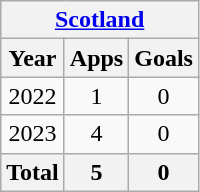<table class="wikitable" style="text-align:center">
<tr>
<th colspan=3><a href='#'>Scotland</a></th>
</tr>
<tr>
<th>Year</th>
<th>Apps</th>
<th>Goals</th>
</tr>
<tr>
<td>2022</td>
<td>1</td>
<td>0</td>
</tr>
<tr>
<td>2023</td>
<td>4</td>
<td>0</td>
</tr>
<tr>
<th>Total</th>
<th>5</th>
<th>0</th>
</tr>
</table>
